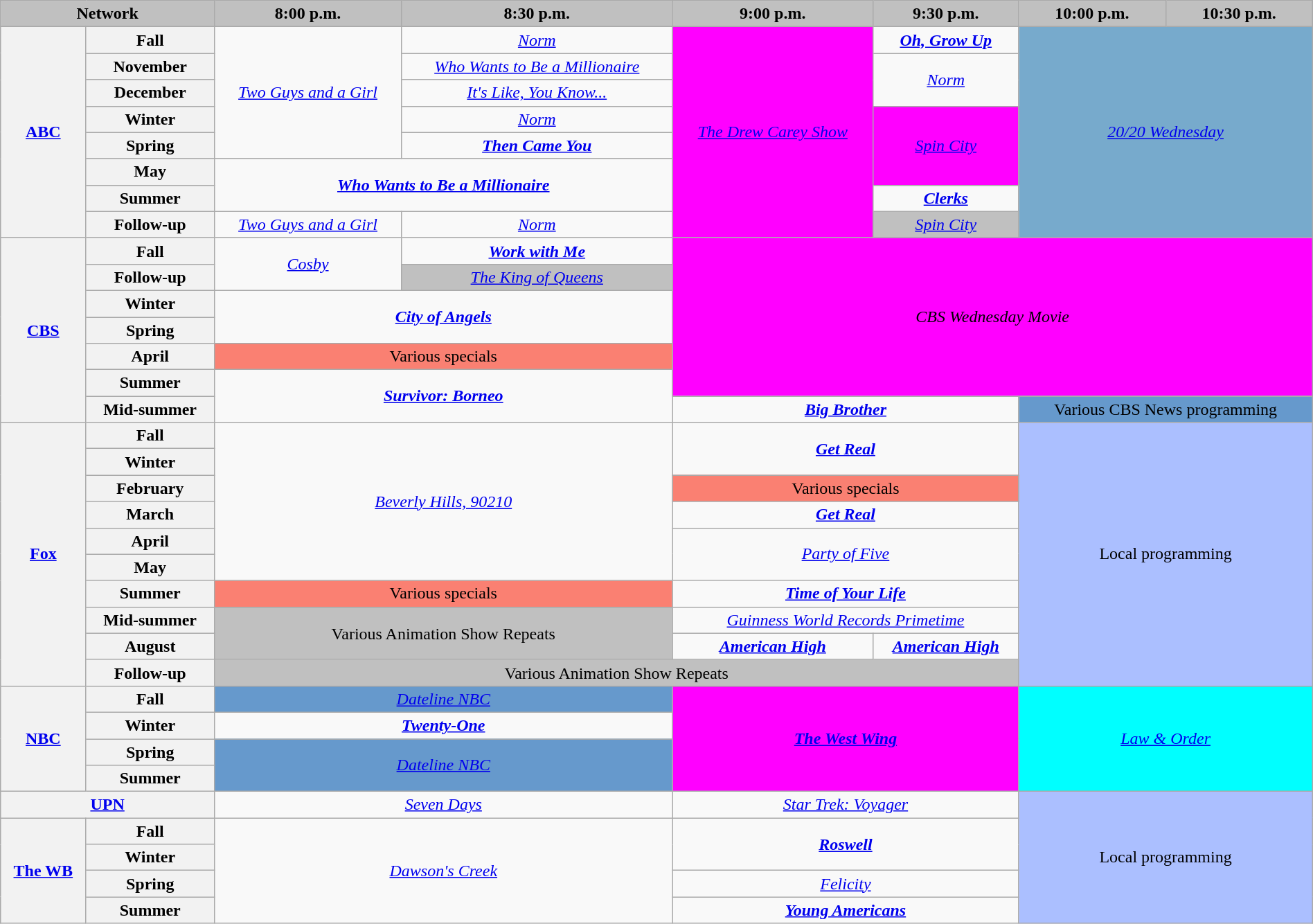<table class="wikitable" style="width:100%;margin-right:0;text-align:center">
<tr>
<th colspan="2" style="background-color:#C0C0C0;text-align:center">Network</th>
<th style="background-color:#C0C0C0;text-align:center">8:00 p.m.</th>
<th style="background-color:#C0C0C0;text-align:center">8:30 p.m.</th>
<th style="background-color:#C0C0C0;text-align:center">9:00 p.m.</th>
<th style="background-color:#C0C0C0;text-align:center">9:30 p.m.</th>
<th style="background-color:#C0C0C0;text-align:center">10:00 p.m.</th>
<th style="background-color:#C0C0C0;text-align:center">10:30 p.m.</th>
</tr>
<tr>
<th rowspan="8"><a href='#'>ABC</a></th>
<th>Fall</th>
<td rowspan="5"><em><a href='#'>Two Guys and a Girl</a></em></td>
<td><em><a href='#'>Norm</a></em></td>
<td style="background:#FF00FF;" rowspan="8"><em><a href='#'>The Drew Carey Show</a></em> </td>
<td><strong><em><a href='#'>Oh, Grow Up</a></em></strong></td>
<td colspan="2" rowspan="8" style="background:#77AACC;"><em><a href='#'>20/20 Wednesday</a></em></td>
</tr>
<tr>
<th>November</th>
<td><em><a href='#'>Who Wants to Be a Millionaire</a></em></td>
<td rowspan="2"><em><a href='#'>Norm</a></em></td>
</tr>
<tr>
<th>December</th>
<td><em><a href='#'>It's Like, You Know...</a></em></td>
</tr>
<tr>
<th>Winter</th>
<td><em><a href='#'>Norm</a></em></td>
<td style="background:#FF00FF;" rowspan="3"><em><a href='#'>Spin City</a></em> </td>
</tr>
<tr>
<th>Spring</th>
<td><strong><em><a href='#'>Then Came You</a></em></strong></td>
</tr>
<tr>
<th>May</th>
<td colspan="2" rowspan="2"><strong><em><a href='#'>Who Wants to Be a Millionaire</a></em></strong></td>
</tr>
<tr>
<th>Summer</th>
<td><strong><em><a href='#'>Clerks</a></em></strong></td>
</tr>
<tr>
<th>Follow-up</th>
<td><em><a href='#'>Two Guys and a Girl</a></em></td>
<td><em><a href='#'>Norm</a></em></td>
<td style="background:#C0C0C0;"><em><a href='#'>Spin City</a></em> </td>
</tr>
<tr>
<th rowspan="7"><a href='#'>CBS</a></th>
<th>Fall</th>
<td rowspan="2"><em><a href='#'>Cosby</a></em></td>
<td><strong><em><a href='#'>Work with Me</a></em></strong></td>
<td style="background:#FF00FF;" rowspan="6" colspan="4"><em>CBS Wednesday Movie</em> </td>
</tr>
<tr>
<th>Follow-up</th>
<td style="background:#C0C0C0;"><em><a href='#'>The King of Queens</a></em> </td>
</tr>
<tr>
<th>Winter</th>
<td rowspan="2" colspan="2"><strong><em><a href='#'>City of Angels</a></em></strong></td>
</tr>
<tr>
<th>Spring</th>
</tr>
<tr>
<th>April</th>
<td style="background:#FA8072;" colspan="2">Various specials</td>
</tr>
<tr>
<th>Summer</th>
<td rowspan="2" colspan="2"><strong><em><a href='#'>Survivor: Borneo</a></em></strong></td>
</tr>
<tr>
<th>Mid-summer</th>
<td colspan="2"><strong><em><a href='#'>Big Brother</a></em></strong></td>
<td colspan="2" style="background:#6699CC;">Various CBS News programming</td>
</tr>
<tr>
<th rowspan="10"><a href='#'>Fox</a></th>
<th>Fall</th>
<td colspan="2" rowspan="6"><em><a href='#'>Beverly Hills, 90210</a></em></td>
<td colspan="2" rowspan="2"><strong><em><a href='#'>Get Real</a></em></strong></td>
<td style="background:#abbfff;" rowspan="10" colspan="2">Local programming</td>
</tr>
<tr>
<th>Winter</th>
</tr>
<tr>
<th>February</th>
<td style="background:#FA8072" colspan="2">Various specials</td>
</tr>
<tr>
<th>March</th>
<td colspan="2"><strong><em><a href='#'>Get Real</a></em></strong></td>
</tr>
<tr>
<th>April</th>
<td colspan="2" rowspan="2"><em><a href='#'>Party of Five</a></em></td>
</tr>
<tr>
<th>May</th>
</tr>
<tr>
<th>Summer</th>
<td style="background:#FA8072" colspan="2">Various specials</td>
<td colspan="2"><strong><em><a href='#'>Time of Your Life</a></em></strong></td>
</tr>
<tr>
<th>Mid-summer</th>
<td rowspan="2" colspan="2" style="background:#C0C0C0;">Various Animation Show Repeats</td>
<td colspan="2"><em><a href='#'>Guinness World Records Primetime</a></em></td>
</tr>
<tr>
<th>August</th>
<td><strong><em><a href='#'>American High</a></em></strong></td>
<td><strong><em><a href='#'>American High</a></em></strong></td>
</tr>
<tr>
<th>Follow-up</th>
<td colspan="4" style="background:#C0C0C0;">Various Animation Show Repeats</td>
</tr>
<tr>
<th rowspan="4"><a href='#'>NBC</a></th>
<th>Fall</th>
<td colspan="2" style="background:#6699CC;"><em><a href='#'>Dateline NBC</a></em></td>
<td style="background:#FF00FF;" rowspan="4" colspan="2"><strong><em><a href='#'>The West Wing</a></em></strong> </td>
<td style="background:#00FFFF;" rowspan="4" colspan="2"><em><a href='#'>Law & Order</a></em> </td>
</tr>
<tr>
<th>Winter</th>
<td colspan="2"><strong><em><a href='#'>Twenty-One</a></em></strong></td>
</tr>
<tr>
<th>Spring</th>
<td rowspan="2" colspan="2" style="background:#6699CC;"><em><a href='#'>Dateline NBC</a></em></td>
</tr>
<tr>
<th>Summer</th>
</tr>
<tr>
<th colspan="2"><a href='#'>UPN</a></th>
<td colspan="2"><em><a href='#'>Seven Days</a></em></td>
<td colspan="2"><em><a href='#'>Star Trek: Voyager</a></em></td>
<td style="background:#abbfff;" colspan="2" rowspan="6">Local programming</td>
</tr>
<tr>
<th rowspan="4"><a href='#'>The WB</a></th>
<th>Fall</th>
<td colspan="2" rowspan="4"><em><a href='#'>Dawson's Creek</a></em></td>
<td colspan="2" rowspan="2"><strong><em><a href='#'>Roswell</a></em></strong></td>
</tr>
<tr>
<th>Winter</th>
</tr>
<tr>
<th>Spring</th>
<td colspan="2"><em><a href='#'>Felicity</a></em></td>
</tr>
<tr>
<th>Summer</th>
<td colspan="2"><strong><em><a href='#'>Young Americans</a></em></strong></td>
</tr>
</table>
